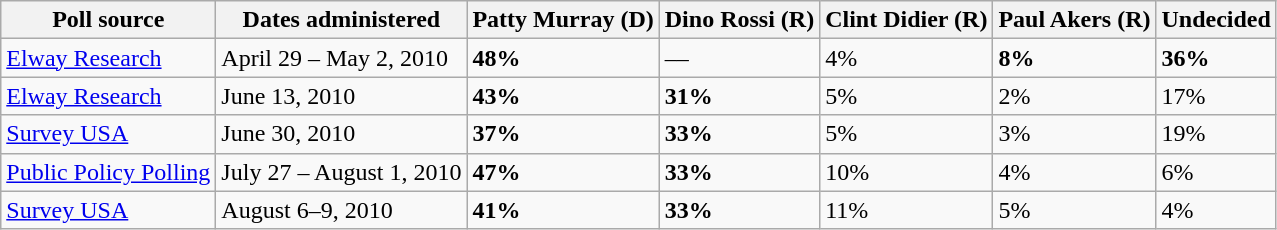<table class="wikitable">
<tr valign=bottom>
<th>Poll source</th>
<th>Dates administered</th>
<th>Patty Murray (D)</th>
<th>Dino Rossi (R)</th>
<th>Clint Didier (R)</th>
<th>Paul Akers (R)</th>
<th>Undecided</th>
</tr>
<tr>
<td><a href='#'>Elway Research</a></td>
<td>April 29 – May 2, 2010</td>
<td><strong>48%</strong></td>
<td>––</td>
<td>4%</td>
<td><strong>8%</strong></td>
<td><strong>36%</strong></td>
</tr>
<tr>
<td><a href='#'>Elway Research</a></td>
<td>June 13, 2010</td>
<td><strong>43%</strong></td>
<td><strong>31%</strong></td>
<td>5%</td>
<td>2%</td>
<td>17%</td>
</tr>
<tr>
<td><a href='#'>Survey USA</a></td>
<td>June 30, 2010</td>
<td><strong>37%</strong></td>
<td><strong>33%</strong></td>
<td>5%</td>
<td>3%</td>
<td>19%</td>
</tr>
<tr>
<td><a href='#'>Public Policy Polling</a></td>
<td>July 27 – August 1, 2010</td>
<td><strong>47%</strong></td>
<td><strong>33%</strong></td>
<td>10%</td>
<td>4%</td>
<td>6%</td>
</tr>
<tr>
<td><a href='#'>Survey USA</a></td>
<td>August 6–9, 2010</td>
<td><strong>41%</strong></td>
<td><strong>33%</strong></td>
<td>11%</td>
<td>5%</td>
<td>4%</td>
</tr>
</table>
